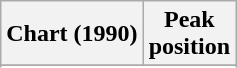<table class="wikitable sortable plainrowheaders" style="text-align:center">
<tr>
<th scope="col">Chart (1990)</th>
<th scope="col">Peak<br> position</th>
</tr>
<tr>
</tr>
<tr>
</tr>
<tr>
</tr>
<tr>
</tr>
</table>
